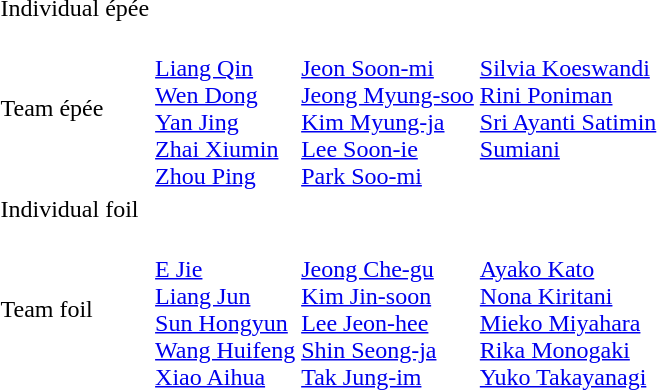<table>
<tr>
<td>Individual épée<br></td>
<td></td>
<td></td>
<td></td>
</tr>
<tr>
<td>Team épée<br></td>
<td><br><a href='#'>Liang Qin</a><br><a href='#'>Wen Dong</a><br><a href='#'>Yan Jing</a><br><a href='#'>Zhai Xiumin</a><br><a href='#'>Zhou Ping</a></td>
<td><br><a href='#'>Jeon Soon-mi</a><br><a href='#'>Jeong Myung-soo</a><br><a href='#'>Kim Myung-ja</a><br><a href='#'>Lee Soon-ie</a><br><a href='#'>Park Soo-mi</a></td>
<td valign=top><br><a href='#'>Silvia Koeswandi</a><br><a href='#'>Rini Poniman</a><br><a href='#'>Sri Ayanti Satimin</a><br><a href='#'>Sumiani</a></td>
</tr>
<tr>
<td>Individual foil<br></td>
<td></td>
<td></td>
<td></td>
</tr>
<tr>
<td>Team foil<br></td>
<td><br><a href='#'>E Jie</a><br><a href='#'>Liang Jun</a><br><a href='#'>Sun Hongyun</a><br><a href='#'>Wang Huifeng</a><br><a href='#'>Xiao Aihua</a></td>
<td><br><a href='#'>Jeong Che-gu</a><br><a href='#'>Kim Jin-soon</a><br><a href='#'>Lee Jeon-hee</a><br><a href='#'>Shin Seong-ja</a><br><a href='#'>Tak Jung-im</a></td>
<td><br><a href='#'>Ayako Kato</a><br><a href='#'>Nona Kiritani</a><br><a href='#'>Mieko Miyahara</a><br><a href='#'>Rika Monogaki</a><br><a href='#'>Yuko Takayanagi</a></td>
</tr>
</table>
